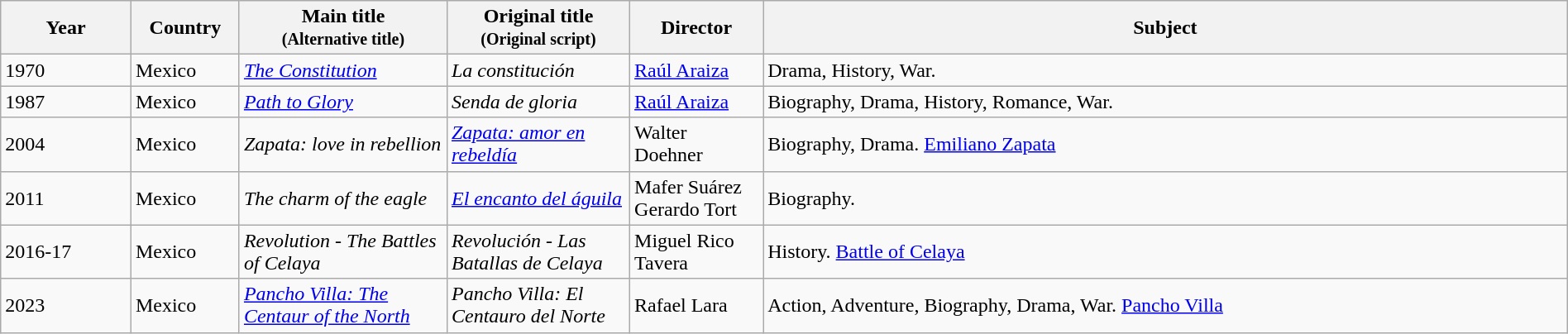<table class="wikitable sortable" style="width:100%;">
<tr>
<th>Year</th>
<th width= 80>Country</th>
<th class="unsortable" style="width:160px;">Main title<br><small>(Alternative title)</small></th>
<th class="unsortable" style="width:140px;">Original title<br><small>(Original script)</small></th>
<th width=100>Director</th>
<th class="unsortable">Subject</th>
</tr>
<tr>
<td>1970</td>
<td>Mexico</td>
<td><em><a href='#'>The Constitution</a></em></td>
<td><em>La constitución</em></td>
<td><a href='#'>Raúl Araiza</a></td>
<td>Drama, History, War.</td>
</tr>
<tr>
<td>1987</td>
<td>Mexico</td>
<td><em><a href='#'>Path to Glory</a></em></td>
<td><em>Senda de gloria</em></td>
<td><a href='#'>Raúl Araiza</a></td>
<td>Biography, Drama, History, Romance, War.</td>
</tr>
<tr>
<td>2004</td>
<td>Mexico</td>
<td><em>Zapata: love in rebellion</em></td>
<td><em><a href='#'>Zapata: amor en rebeldía</a></em></td>
<td>Walter Doehner</td>
<td>Biography, Drama. <a href='#'>Emiliano Zapata</a></td>
</tr>
<tr>
<td>2011</td>
<td>Mexico</td>
<td><em>The charm of the eagle</em></td>
<td><em><a href='#'>El encanto del águila</a></em></td>
<td>Mafer Suárez<br>Gerardo Tort</td>
<td>Biography.</td>
</tr>
<tr>
<td>2016-17</td>
<td>Mexico</td>
<td><em>Revolution - The Battles of Celaya</em></td>
<td><em>Revolución - Las Batallas de Celaya</em></td>
<td>Miguel Rico Tavera</td>
<td>History. <a href='#'>Battle of Celaya</a></td>
</tr>
<tr>
<td>2023</td>
<td>Mexico</td>
<td><em><a href='#'>Pancho Villa: The Centaur of the North</a></em></td>
<td><em>Pancho Villa: El Centauro del Norte</em></td>
<td>Rafael Lara</td>
<td>Action, Adventure, Biography, Drama, War. <a href='#'>Pancho Villa</a></td>
</tr>
</table>
